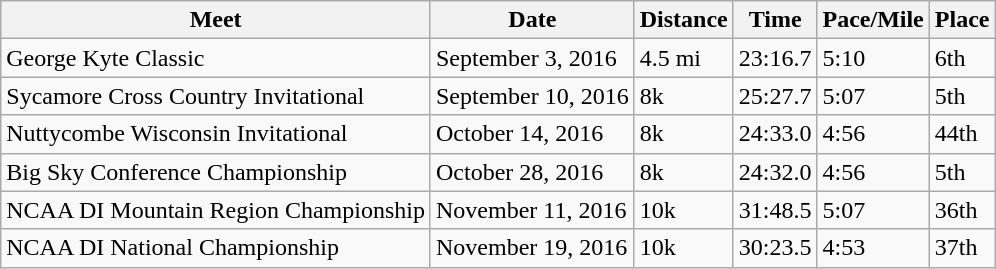<table class="wikitable sortable">
<tr>
<th>Meet</th>
<th>Date</th>
<th>Distance</th>
<th>Time</th>
<th>Pace/Mile</th>
<th>Place</th>
</tr>
<tr>
<td>George Kyte Classic</td>
<td>September 3, 2016</td>
<td>4.5 mi</td>
<td>23:16.7</td>
<td>5:10</td>
<td>6th</td>
</tr>
<tr>
<td>Sycamore Cross Country Invitational</td>
<td>September 10, 2016</td>
<td>8k</td>
<td>25:27.7</td>
<td>5:07</td>
<td>5th</td>
</tr>
<tr>
<td>Nuttycombe Wisconsin Invitational</td>
<td>October 14, 2016</td>
<td>8k</td>
<td>24:33.0</td>
<td>4:56</td>
<td>44th</td>
</tr>
<tr>
<td>Big Sky Conference Championship</td>
<td>October 28, 2016</td>
<td>8k</td>
<td>24:32.0</td>
<td>4:56</td>
<td>5th</td>
</tr>
<tr>
<td>NCAA DI Mountain Region Championship</td>
<td>November 11, 2016</td>
<td>10k</td>
<td>31:48.5</td>
<td>5:07</td>
<td>36th</td>
</tr>
<tr>
<td>NCAA DI National Championship</td>
<td>November 19, 2016</td>
<td>10k</td>
<td>30:23.5</td>
<td>4:53</td>
<td>37th</td>
</tr>
</table>
